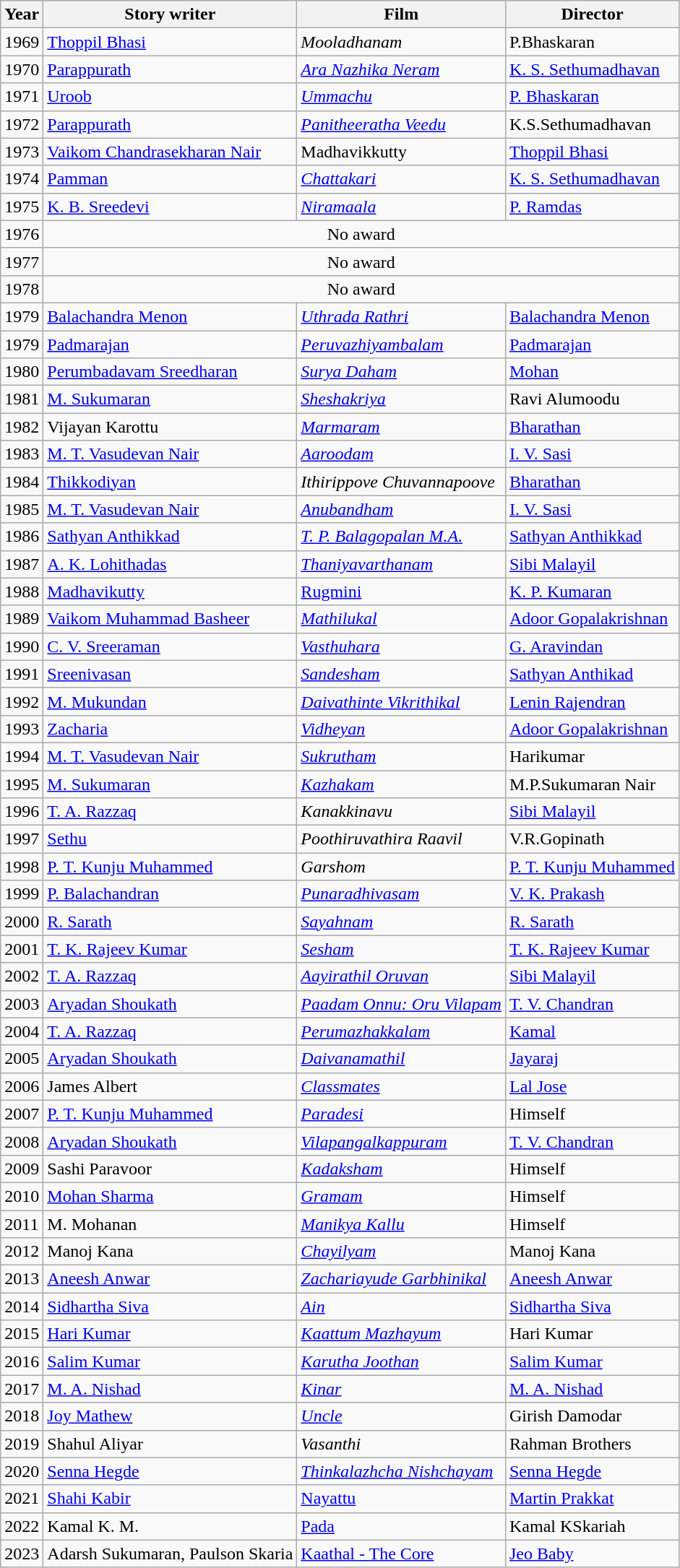<table class="wikitable sortable">
<tr>
<th>Year</th>
<th>Story writer</th>
<th>Film</th>
<th>Director</th>
</tr>
<tr>
<td>1969</td>
<td><a href='#'>Thoppil Bhasi</a></td>
<td><em>Mooladhanam</em></td>
<td>P.Bhaskaran</td>
</tr>
<tr>
<td>1970</td>
<td><a href='#'>Parappurath</a></td>
<td><em><a href='#'>Ara Nazhika Neram</a></em></td>
<td><a href='#'>K. S. Sethumadhavan</a></td>
</tr>
<tr>
<td>1971</td>
<td><a href='#'>Uroob</a></td>
<td><em><a href='#'>Ummachu</a></em></td>
<td><a href='#'>P. Bhaskaran</a></td>
</tr>
<tr>
<td>1972</td>
<td><a href='#'>Parappurath</a></td>
<td><em><a href='#'>Panitheeratha Veedu</a></em></td>
<td>K.S.Sethumadhavan</td>
</tr>
<tr>
<td>1973</td>
<td><a href='#'>Vaikom Chandrasekharan Nair</a></td>
<td>Madhavikkutty</td>
<td><a href='#'>Thoppil Bhasi</a></td>
</tr>
<tr>
<td>1974</td>
<td><a href='#'>Pamman</a></td>
<td><em><a href='#'>Chattakari</a></em></td>
<td><a href='#'>K. S. Sethumadhavan</a></td>
</tr>
<tr>
<td>1975</td>
<td><a href='#'>K. B. Sreedevi</a></td>
<td><em><a href='#'>Niramaala</a></em></td>
<td><a href='#'>P. Ramdas</a></td>
</tr>
<tr>
<td>1976</td>
<td colspan="3" style="text-align:center;">No award</td>
</tr>
<tr>
<td>1977</td>
<td colspan="3" style="text-align:center;">No award</td>
</tr>
<tr>
<td>1978</td>
<td colspan="3" style="text-align:center;">No award</td>
</tr>
<tr>
<td>1979</td>
<td><a href='#'>Balachandra Menon</a></td>
<td><em><a href='#'>Uthrada Rathri</a></em></td>
<td><a href='#'>Balachandra Menon</a></td>
</tr>
<tr>
<td>1979</td>
<td><a href='#'>Padmarajan</a></td>
<td><em><a href='#'>Peruvazhiyambalam</a></em></td>
<td><a href='#'>Padmarajan</a></td>
</tr>
<tr>
<td>1980</td>
<td><a href='#'>Perumbadavam Sreedharan</a></td>
<td><em><a href='#'>Surya Daham</a></em></td>
<td><a href='#'>Mohan</a></td>
</tr>
<tr>
<td>1981</td>
<td><a href='#'>M. Sukumaran</a></td>
<td><em><a href='#'>Sheshakriya</a></em></td>
<td>Ravi Alumoodu</td>
</tr>
<tr>
<td>1982</td>
<td>Vijayan Karottu</td>
<td><em><a href='#'>Marmaram</a></em></td>
<td><a href='#'>Bharathan</a></td>
</tr>
<tr>
<td>1983</td>
<td><a href='#'>M. T. Vasudevan Nair</a></td>
<td><em><a href='#'>Aaroodam</a></em></td>
<td><a href='#'>I. V. Sasi</a></td>
</tr>
<tr>
<td>1984</td>
<td><a href='#'>Thikkodiyan</a></td>
<td><em>Ithirippove Chuvannapoove</em></td>
<td><a href='#'>Bharathan</a></td>
</tr>
<tr>
<td>1985</td>
<td><a href='#'>M. T. Vasudevan Nair</a></td>
<td><em><a href='#'>Anubandham</a></em></td>
<td><a href='#'>I. V. Sasi</a></td>
</tr>
<tr>
<td>1986</td>
<td><a href='#'>Sathyan Anthikkad</a></td>
<td><em><a href='#'>T. P. Balagopalan M.A.</a></em></td>
<td><a href='#'>Sathyan Anthikkad</a></td>
</tr>
<tr>
<td>1987</td>
<td><a href='#'>A. K. Lohithadas</a></td>
<td><em><a href='#'>Thaniyavarthanam</a></em></td>
<td><a href='#'>Sibi Malayil</a></td>
</tr>
<tr>
<td>1988</td>
<td><a href='#'>Madhavikutty</a></td>
<td><a href='#'>Rugmini</a></td>
<td><a href='#'>K. P. Kumaran</a></td>
</tr>
<tr>
<td>1989</td>
<td><a href='#'>Vaikom Muhammad Basheer</a></td>
<td><em><a href='#'>Mathilukal</a></em></td>
<td><a href='#'>Adoor Gopalakrishnan</a></td>
</tr>
<tr>
<td>1990</td>
<td><a href='#'>C. V. Sreeraman</a></td>
<td><em><a href='#'>Vasthuhara</a></em></td>
<td><a href='#'>G. Aravindan</a></td>
</tr>
<tr>
<td>1991</td>
<td><a href='#'>Sreenivasan</a></td>
<td><em><a href='#'>Sandesham</a></em></td>
<td><a href='#'>Sathyan Anthikad</a></td>
</tr>
<tr>
<td>1992</td>
<td><a href='#'>M. Mukundan</a></td>
<td><em><a href='#'>Daivathinte Vikrithikal</a></em></td>
<td><a href='#'>Lenin Rajendran</a></td>
</tr>
<tr>
<td>1993</td>
<td><a href='#'>Zacharia</a></td>
<td><em><a href='#'>Vidheyan</a></em></td>
<td><a href='#'>Adoor Gopalakrishnan</a></td>
</tr>
<tr>
<td>1994</td>
<td><a href='#'>M. T. Vasudevan Nair</a></td>
<td><em><a href='#'>Sukrutham</a></em></td>
<td>Harikumar</td>
</tr>
<tr>
<td>1995</td>
<td><a href='#'>M. Sukumaran</a></td>
<td><em><a href='#'>Kazhakam</a></em></td>
<td>M.P.Sukumaran Nair</td>
</tr>
<tr>
<td>1996</td>
<td><a href='#'>T. A. Razzaq</a></td>
<td><em>Kanakkinavu</em></td>
<td><a href='#'>Sibi Malayil</a></td>
</tr>
<tr>
<td>1997</td>
<td><a href='#'>Sethu</a></td>
<td><em>Poothiruvathira Raavil</em></td>
<td>V.R.Gopinath</td>
</tr>
<tr>
<td>1998</td>
<td><a href='#'>P. T. Kunju Muhammed</a></td>
<td><em>Garshom</em></td>
<td><a href='#'>P. T. Kunju Muhammed</a></td>
</tr>
<tr>
<td>1999</td>
<td><a href='#'>P. Balachandran</a></td>
<td><em><a href='#'>Punaradhivasam</a></em></td>
<td><a href='#'>V. K. Prakash</a></td>
</tr>
<tr>
<td>2000</td>
<td><a href='#'>R. Sarath</a></td>
<td><em><a href='#'>Sayahnam</a></em></td>
<td><a href='#'>R. Sarath</a></td>
</tr>
<tr>
<td>2001</td>
<td><a href='#'>T. K. Rajeev Kumar</a></td>
<td><em><a href='#'>Sesham</a></em></td>
<td><a href='#'>T. K. Rajeev Kumar</a></td>
</tr>
<tr>
<td>2002</td>
<td><a href='#'>T. A. Razzaq</a></td>
<td><em><a href='#'>Aayirathil Oruvan</a></em></td>
<td><a href='#'>Sibi Malayil</a></td>
</tr>
<tr>
<td>2003</td>
<td><a href='#'>Aryadan Shoukath</a></td>
<td><em><a href='#'>Paadam Onnu: Oru Vilapam</a></em></td>
<td><a href='#'>T. V. Chandran</a></td>
</tr>
<tr>
<td>2004</td>
<td><a href='#'>T. A. Razzaq</a></td>
<td><em><a href='#'>Perumazhakkalam</a></em></td>
<td><a href='#'>Kamal</a></td>
</tr>
<tr>
<td>2005</td>
<td><a href='#'>Aryadan Shoukath</a></td>
<td><em><a href='#'>Daivanamathil</a></em></td>
<td><a href='#'>Jayaraj</a></td>
</tr>
<tr>
<td>2006</td>
<td>James Albert</td>
<td><em><a href='#'>Classmates</a></em></td>
<td><a href='#'>Lal Jose</a></td>
</tr>
<tr>
<td>2007</td>
<td><a href='#'>P. T. Kunju Muhammed</a></td>
<td><em><a href='#'>Paradesi</a></em></td>
<td>Himself</td>
</tr>
<tr>
<td>2008</td>
<td><a href='#'>Aryadan Shoukath</a></td>
<td><em><a href='#'>Vilapangalkappuram</a></em></td>
<td><a href='#'>T. V. Chandran</a></td>
</tr>
<tr>
<td>2009</td>
<td>Sashi Paravoor</td>
<td><em><a href='#'>Kadaksham</a></em></td>
<td>Himself</td>
</tr>
<tr>
<td>2010</td>
<td><a href='#'>Mohan Sharma</a></td>
<td><em><a href='#'>Gramam</a></em></td>
<td>Himself</td>
</tr>
<tr>
<td>2011</td>
<td>M. Mohanan</td>
<td><em><a href='#'>Manikya Kallu</a></em></td>
<td>Himself</td>
</tr>
<tr>
<td>2012</td>
<td>Manoj Kana</td>
<td><em><a href='#'>Chayilyam</a></em></td>
<td>Manoj Kana</td>
</tr>
<tr>
<td>2013</td>
<td><a href='#'>Aneesh Anwar</a></td>
<td><em><a href='#'>Zachariayude Garbhinikal</a></em></td>
<td><a href='#'>Aneesh Anwar</a></td>
</tr>
<tr>
<td>2014</td>
<td><a href='#'>Sidhartha Siva</a></td>
<td><em><a href='#'>Ain</a></em></td>
<td><a href='#'>Sidhartha Siva</a></td>
</tr>
<tr>
<td>2015</td>
<td><a href='#'>Hari Kumar</a></td>
<td><em><a href='#'>Kaattum Mazhayum</a></em></td>
<td>Hari Kumar</td>
</tr>
<tr>
<td>2016</td>
<td><a href='#'>Salim Kumar</a></td>
<td><em><a href='#'>Karutha Joothan</a></em></td>
<td><a href='#'>Salim Kumar</a></td>
</tr>
<tr>
<td>2017</td>
<td><a href='#'>M. A. Nishad</a></td>
<td><em><a href='#'>Kinar</a></em></td>
<td><a href='#'>M. A. Nishad</a></td>
</tr>
<tr>
<td>2018</td>
<td><a href='#'>Joy Mathew</a></td>
<td><em><a href='#'>Uncle</a></em></td>
<td>Girish Damodar</td>
</tr>
<tr>
<td>2019</td>
<td>Shahul Aliyar</td>
<td><em>Vasanthi</em></td>
<td>Rahman Brothers</td>
</tr>
<tr>
<td>2020</td>
<td><a href='#'>Senna Hegde</a></td>
<td><em><a href='#'>Thinkalazhcha Nishchayam</a></em></td>
<td><a href='#'>Senna Hegde</a></td>
</tr>
<tr>
<td>2021</td>
<td><a href='#'>Shahi Kabir</a></td>
<td><a href='#'>Nayattu</a></td>
<td><a href='#'>Martin Prakkat</a></td>
</tr>
<tr>
<td>2022</td>
<td>Kamal K. M.</td>
<td><a href='#'>Pada</a></td>
<td>Kamal KSkariah</td>
</tr>
<tr>
<td>2023</td>
<td>Adarsh Sukumaran, Paulson Skaria</td>
<td><a href='#'>Kaathal - The Core</a></td>
<td><a href='#'>Jeo Baby</a></td>
</tr>
</table>
